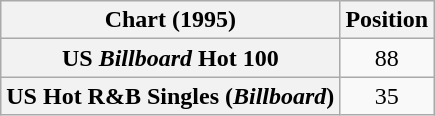<table class="wikitable sortable plainrowheaders" style="text-align:center">
<tr>
<th scope="col">Chart (1995)</th>
<th scope="col">Position</th>
</tr>
<tr>
<th scope="row">US <em>Billboard</em> Hot 100</th>
<td>88</td>
</tr>
<tr>
<th scope="row">US Hot R&B Singles (<em>Billboard</em>)</th>
<td>35</td>
</tr>
</table>
